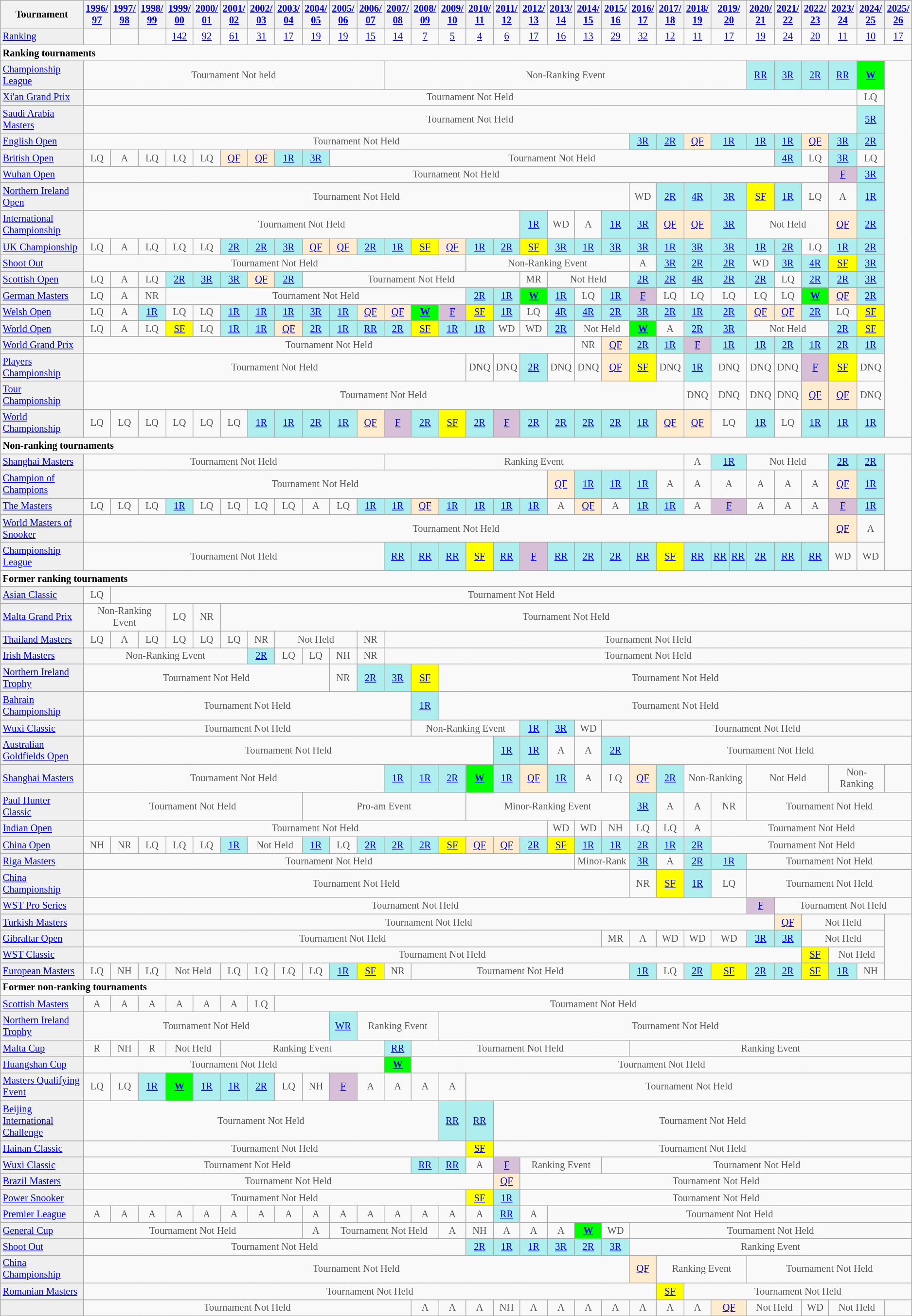<table class="wikitable" style="font-size:85%;">
<tr>
<th>Tournament</th>
<th><a href='#'>1996/<br>97</a></th>
<th><a href='#'>1997/<br>98</a></th>
<th><a href='#'>1998/<br>99</a></th>
<th><a href='#'>1999/<br>00</a></th>
<th><a href='#'>2000/<br>01</a></th>
<th><a href='#'>2001/<br>02</a></th>
<th><a href='#'>2002/<br>03</a></th>
<th><a href='#'>2003/<br>04</a></th>
<th><a href='#'>2004/<br>05</a></th>
<th><a href='#'>2005/<br>06</a></th>
<th><a href='#'>2006/<br>07</a></th>
<th><a href='#'>2007/<br>08</a></th>
<th><a href='#'>2008/<br>09</a></th>
<th><a href='#'>2009/<br>10</a></th>
<th><a href='#'>2010/<br>11</a></th>
<th><a href='#'>2011/<br>12</a></th>
<th><a href='#'>2012/<br>13</a></th>
<th><a href='#'>2013/<br>14</a></th>
<th><a href='#'>2014/<br>15</a></th>
<th><a href='#'>2015/<br>16</a></th>
<th><a href='#'>2016/<br>17</a></th>
<th><a href='#'>2017/<br>18</a></th>
<th><a href='#'>2018/<br>19</a></th>
<th colspan="2"><a href='#'>2019/<br>20</a></th>
<th><a href='#'>2020/<br>21</a></th>
<th><a href='#'>2021/<br>22</a></th>
<th><a href='#'>2022/<br>23</a></th>
<th><a href='#'>2023/<br>24</a></th>
<th><a href='#'>2024/<br>25</a></th>
<th><a href='#'>2025/<br>26</a></th>
</tr>
<tr>
<td style="background:#EFEFEF;"><a href='#'>Ranking</a></td>
<td align="center"></td>
<td align="center"></td>
<td align="center"></td>
<td align="center"><a href='#'>142</a></td>
<td align="center"><a href='#'>92</a></td>
<td align="center"><a href='#'>61</a></td>
<td align="center"><a href='#'>31</a></td>
<td align="center"><a href='#'>17</a></td>
<td align="center"><a href='#'>19</a></td>
<td align="center"><a href='#'>19</a></td>
<td align="center"><a href='#'>15</a></td>
<td align="center"><a href='#'>14</a></td>
<td align="center"><a href='#'>7</a></td>
<td align="center"><a href='#'>5</a></td>
<td align="center"><a href='#'>4</a></td>
<td align="center"><a href='#'>6</a></td>
<td align="center"><a href='#'>17</a></td>
<td align="center"><a href='#'>16</a></td>
<td align="center"><a href='#'>13</a></td>
<td align="center"><a href='#'>29</a></td>
<td align="center"><a href='#'>32</a></td>
<td align="center"><a href='#'>12</a></td>
<td align="center"><a href='#'>11</a></td>
<td align="center" colspan="2"><a href='#'>17</a></td>
<td align="center"><a href='#'>19</a></td>
<td align="center"><a href='#'>24</a></td>
<td align="center"><a href='#'>20</a></td>
<td align="center"><a href='#'>11</a></td>
<td align="center"><a href='#'>10</a></td>
<td align="center"><a href='#'>17</a></td>
</tr>
<tr>
<td colspan="40"><strong>Ranking tournaments</strong></td>
</tr>
<tr>
<td style="background:#EFEFEF;"><a href='#'>Championship League</a></td>
<td align="center" colspan="11" style="color:#555555;">Tournament Not held</td>
<td align="center" colspan="14" style="color:#555555;">Non-Ranking Event</td>
<td align="center" style="background:#afeeee;"><a href='#'>RR</a></td>
<td align="center" style="background:#afeeee;"><a href='#'>3R</a></td>
<td align="center" style="background:#afeeee;"><a href='#'>2R</a></td>
<td align="center" style="background:#afeeee;"><a href='#'>RR</a></td>
<td align="center" style="background:#00ff00;"><a href='#'><strong>W</strong></a></td>
</tr>
<tr>
<td style="background:#EFEFEF;"><a href='#'>Xi'an Grand Prix</a></td>
<td align="center" colspan="29" style="color:#555555;">Tournament Not Held</td>
<td align="center" style="color:#555555;">LQ</td>
</tr>
<tr>
<td style="background:#EFEFEF;"><a href='#'>Saudi Arabia Masters</a></td>
<td align="center" colspan="29" style="color:#555555;">Tournament Not Held</td>
<td align="center" style="background:#afeeee;"><a href='#'>5R</a></td>
</tr>
<tr>
<td style="background:#EFEFEF;"><a href='#'>English Open</a></td>
<td align="center" colspan="20" style="color:#555555;">Tournament Not Held</td>
<td align="center" style="background:#afeeee;"><a href='#'>3R</a></td>
<td align="center" style="background:#afeeee;"><a href='#'>2R</a></td>
<td align="center" style="background:#ffebcd;"><a href='#'>QF</a></td>
<td align="center" colspan="2" style="background:#afeeee;"><a href='#'>1R</a></td>
<td align="center" style="background:#afeeee;"><a href='#'>1R</a></td>
<td align="center" style="background:#afeeee;"><a href='#'>1R</a></td>
<td align="center" style="background:#ffebcd;"><a href='#'>QF</a></td>
<td align="center" style="background:#afeeee;"><a href='#'>3R</a></td>
<td align="center" style="background:#afeeee;"><a href='#'>2R</a></td>
</tr>
<tr>
<td style="background:#EFEFEF;"><a href='#'>British Open</a></td>
<td align="center" style="color:#555555;">LQ</td>
<td align="center" style="color:#555555;">A</td>
<td align="center" style="color:#555555;">LQ</td>
<td align="center" style="color:#555555;">LQ</td>
<td align="center" style="color:#555555;">LQ</td>
<td align="center" style="background:#ffebcd;"><a href='#'>QF</a></td>
<td align="center" style="background:#ffebcd;"><a href='#'>QF</a></td>
<td align="center" style="background:#afeeee;"><a href='#'>1R</a></td>
<td align="center" style="background:#afeeee;"><a href='#'>3R</a></td>
<td align="center" colspan="17" style="color:#555555;">Tournament Not Held</td>
<td align="center" style="background:#afeeee;"><a href='#'>4R</a></td>
<td align="center" style="color:#555555;">LQ</td>
<td align="center" style="background:#afeeee;"><a href='#'>3R</a></td>
<td align="center" style="color:#555555;">LQ</td>
</tr>
<tr>
<td style="background:#EFEFEF;"><a href='#'>Wuhan Open</a></td>
<td align="center" colspan="28" style="color:#555555;">Tournament Not Held</td>
<td align="center" style="background:thistle;"><a href='#'>F</a></td>
<td align="center" style="background:#afeeee;"><a href='#'>3R</a></td>
</tr>
<tr>
<td style="background:#EFEFEF;"><a href='#'>Northern Ireland Open</a></td>
<td align="center" colspan="20" style="color:#555555;">Tournament Not Held</td>
<td align="center" style="color:#555555;">WD</td>
<td align="center" style="background:#afeeee;"><a href='#'>2R</a></td>
<td align="center" style="background:#afeeee;"><a href='#'>4R</a></td>
<td align="center" colspan="2" style="background:#afeeee;"><a href='#'>3R</a></td>
<td align="center" style="background:yellow;"><a href='#'>SF</a></td>
<td align="center" style="background:#afeeee;"><a href='#'>1R</a></td>
<td align="center" style="color:#555555;">LQ</td>
<td align="center" style="color:#555555;">A</td>
<td align="center" style="background:#afeeee;"><a href='#'>1R</a></td>
</tr>
<tr>
<td style="background:#EFEFEF;"><a href='#'>International Championship</a></td>
<td align="center" colspan="16" style="color:#555555;">Tournament Not Held</td>
<td align="center" style="background:#afeeee;"><a href='#'>1R</a></td>
<td align="center" style="color:#555555;">WD</td>
<td align="center" style="color:#555555;">A</td>
<td align="center" style="background:#afeeee;"><a href='#'>1R</a></td>
<td align="center" style="background:#afeeee;"><a href='#'>3R</a></td>
<td align="center" style="background:#ffebcd;"><a href='#'>QF</a></td>
<td align="center" style="background:#ffebcd;"><a href='#'>QF</a></td>
<td align="center" colspan="2" style="background:#afeeee;"><a href='#'>3R</a></td>
<td align="center" colspan="3" style="color:#555555;">Not Held</td>
<td align="center" style="background:#ffebcd;"><a href='#'>QF</a></td>
<td align="center" style="background:#afeeee;"><a href='#'>2R</a></td>
</tr>
<tr>
<td style="background:#EFEFEF;"><a href='#'>UK Championship</a></td>
<td align="center" style="color:#555555;">LQ</td>
<td align="center" style="color:#555555;">A</td>
<td align="center" style="color:#555555;">LQ</td>
<td align="center" style="color:#555555;">LQ</td>
<td align="center" style="color:#555555;">LQ</td>
<td align="center" style="background:#afeeee;"><a href='#'>2R</a></td>
<td align="center" style="background:#afeeee;"><a href='#'>2R</a></td>
<td align="center" style="background:#afeeee;"><a href='#'>3R</a></td>
<td align="center" style="background:#ffebcd;"><a href='#'>QF</a></td>
<td align="center" style="background:#ffebcd;"><a href='#'>QF</a></td>
<td align="center" style="background:#afeeee;"><a href='#'>2R</a></td>
<td align="center" style="background:#afeeee;"><a href='#'>1R</a></td>
<td align="center" style="background:yellow;"><a href='#'>SF</a></td>
<td align="center" style="background:#ffebcd;"><a href='#'>QF</a></td>
<td align="center" style="background:#afeeee;"><a href='#'>1R</a></td>
<td align="center" style="background:#afeeee;"><a href='#'>2R</a></td>
<td align="center" style="background:yellow;"><a href='#'>SF</a></td>
<td align="center" style="background:#afeeee;"><a href='#'>3R</a></td>
<td align="center" style="background:#afeeee;"><a href='#'>1R</a></td>
<td align="center" style="background:#afeeee;"><a href='#'>3R</a></td>
<td align="center" style="background:#afeeee;"><a href='#'>3R</a></td>
<td align="center" style="background:#afeeee;"><a href='#'>1R</a></td>
<td align="center" style="background:#afeeee;"><a href='#'>3R</a></td>
<td align="center" colspan="2" style="background:#afeeee;"><a href='#'>3R</a></td>
<td align="center" style="background:#afeeee;"><a href='#'>1R</a></td>
<td align="center" style="background:#afeeee;"><a href='#'>2R</a></td>
<td align="center" style="color:#555555;">LQ</td>
<td align="center" style="background:#afeeee;"><a href='#'>1R</a></td>
<td align="center" style="background:#afeeee;"><a href='#'>2R</a></td>
</tr>
<tr>
<td style="background:#EFEFEF;"><a href='#'>Shoot Out</a></td>
<td align="center" colspan="14" style="color:#555555;">Tournament Not Held</td>
<td align="center" colspan="6" style="color:#555555;">Non-Ranking Event</td>
<td align="center" style="color:#555555;">A</td>
<td align="center" style="background:#afeeee;"><a href='#'>3R</a></td>
<td align="center" style="background:#afeeee;"><a href='#'>2R</a></td>
<td align="center" colspan="2" style="background:#afeeee;"><a href='#'>2R</a></td>
<td align="center" style="color:#555555;">WD</td>
<td align="center" style="background:#afeeee;"><a href='#'>3R</a></td>
<td align="center" style="background:#afeeee;"><a href='#'>4R</a></td>
<td align="center" style="background:yellow;"><a href='#'>SF</a></td>
<td align="center" style="background:#afeeee;"><a href='#'>3R</a></td>
</tr>
<tr>
<td style="background:#EFEFEF;"><a href='#'>Scottish Open</a></td>
<td align="center" style="color:#555555;">LQ</td>
<td align="center" style="color:#555555;">A</td>
<td align="center" style="color:#555555;">LQ</td>
<td align="center" style="background:#afeeee;"><a href='#'>2R</a></td>
<td align="center" style="background:#afeeee;"><a href='#'>3R</a></td>
<td align="center" style="background:#afeeee;"><a href='#'>3R</a></td>
<td align="center" style="background:#ffebcd;"><a href='#'>QF</a></td>
<td align="center" style="background:#afeeee;"><a href='#'>2R</a></td>
<td align="center" colspan="8" style="color:#555555;">Tournament Not Held</td>
<td align="center" style="color:#555555;">MR</td>
<td align="center" colspan="3" style="color:#555555;">Not Held</td>
<td align="center" style="background:#afeeee;"><a href='#'>2R</a></td>
<td align="center" style="background:#afeeee;"><a href='#'>2R</a></td>
<td align="center" style="background:#afeeee;"><a href='#'>4R</a></td>
<td align="center" colspan="2" style="background:#afeeee;"><a href='#'>2R</a></td>
<td align="center" style="background:#afeeee;"><a href='#'>2R</a></td>
<td align="center" style="color:#555555;">LQ</td>
<td align="center" style="background:#afeeee;"><a href='#'>2R</a></td>
<td align="center" style="background:#afeeee;"><a href='#'>2R</a></td>
<td align="center" style="background:#afeeee;"><a href='#'>3R</a></td>
</tr>
<tr>
<td style="background:#EFEFEF;"><a href='#'>German Masters</a></td>
<td align="center" style="color:#555555;">LQ</td>
<td align="center" style="color:#555555;">A</td>
<td align="center" style="color:#555555;">NR</td>
<td align="center" colspan="11" style="color:#555555;">Tournament Not Held</td>
<td align="center" style="background:#afeeee;"><a href='#'>2R</a></td>
<td align="center" style="background:#afeeee;"><a href='#'>1R</a></td>
<td align="center" style="background:#00ff00;"><a href='#'><strong>W</strong></a></td>
<td align="center" style="background:#afeeee;"><a href='#'>1R</a></td>
<td align="center" style="color:#555555;">LQ</td>
<td align="center" style="background:#afeeee;"><a href='#'>1R</a></td>
<td align="center" style="background:thistle;"><a href='#'>F</a></td>
<td align="center" style="color:#555555;">LQ</td>
<td align="center" style="color:#555555;">LQ</td>
<td align="center" colspan="2" style="color:#555555;">LQ</td>
<td align="center" style="color:#555555;">LQ</td>
<td align="center" style="color:#555555;">LQ</td>
<td align="center" style="background:#00ff00;"><a href='#'><strong>W</strong></a></td>
<td align="center" style="background:#ffebcd;"><a href='#'>QF</a></td>
<td align="center" style="background:#afeeee;"><a href='#'>2R</a></td>
</tr>
<tr>
<td style="background:#EFEFEF;"><a href='#'>Welsh Open</a></td>
<td align="center" style="color:#555555;">LQ</td>
<td align="center" style="color:#555555;">A</td>
<td align="center" style="background:#afeeee;"><a href='#'>1R</a></td>
<td align="center" style="color:#555555;">LQ</td>
<td align="center" style="color:#555555;">LQ</td>
<td align="center" style="background:#afeeee;"><a href='#'>1R</a></td>
<td align="center" style="background:#afeeee;"><a href='#'>1R</a></td>
<td align="center" style="background:#afeeee;"><a href='#'>1R</a></td>
<td align="center" style="background:#afeeee;"><a href='#'>3R</a></td>
<td align="center" style="background:#afeeee;"><a href='#'>1R</a></td>
<td align="center" style="background:#ffebcd;"><a href='#'>QF</a></td>
<td align="center" style="background:#ffebcd;"><a href='#'>QF</a></td>
<td align="center" style="background:#00ff00;"><a href='#'><strong>W</strong></a></td>
<td align="center" style="background:thistle;"><a href='#'>F</a></td>
<td align="center" style="background:yellow;"><a href='#'>SF</a></td>
<td align="center" style="background:#afeeee;"><a href='#'>1R</a></td>
<td align="center" style="color:#555555;">LQ</td>
<td align="center" style="background:#afeeee;"><a href='#'>4R</a></td>
<td align="center" style="background:#afeeee;"><a href='#'>4R</a></td>
<td align="center" style="background:#afeeee;"><a href='#'>2R</a></td>
<td align="center" style="background:#afeeee;"><a href='#'>3R</a></td>
<td align="center" style="background:#afeeee;"><a href='#'>2R</a></td>
<td align="center" style="background:#afeeee;"><a href='#'>1R</a></td>
<td align="center" colspan="2" style="background:#afeeee;"><a href='#'>2R</a></td>
<td align="center" style="background:#ffebcd;"><a href='#'>QF</a></td>
<td align="center" style="background:#ffebcd;"><a href='#'>QF</a></td>
<td align="center" style="background:#afeeee;"><a href='#'>2R</a></td>
<td align="center" style="color:#555555;">LQ</td>
<td align="center" style="background:yellow;"><a href='#'>SF</a></td>
</tr>
<tr>
<td style="background:#EFEFEF;"><a href='#'>World Open</a></td>
<td align="center" style="color:#555555;">LQ</td>
<td align="center" style="color:#555555;">A</td>
<td align="center" style="color:#555555;">LQ</td>
<td align="center" style="background:yellow;"><a href='#'>SF</a></td>
<td align="center" style="color:#555555;">LQ</td>
<td align="center" style="background:#afeeee;"><a href='#'>1R</a></td>
<td align="center" style="background:#afeeee;"><a href='#'>1R</a></td>
<td align="center" style="background:#ffebcd;"><a href='#'>QF</a></td>
<td align="center" style="background:#afeeee;"><a href='#'>2R</a></td>
<td align="center" style="background:#afeeee;"><a href='#'>1R</a></td>
<td align="center" style="background:#afeeee;"><a href='#'>RR</a></td>
<td align="center" style="background:#afeeee;"><a href='#'>2R</a></td>
<td align="center" style="background:yellow;"><a href='#'>SF</a></td>
<td align="center" style="background:#afeeee;"><a href='#'>1R</a></td>
<td align="center" style="background:#afeeee;"><a href='#'>1R</a></td>
<td align="center" style="color:#555555;">WD</td>
<td align="center" style="color:#555555;">WD</td>
<td align="center" style="background:#afeeee;"><a href='#'>2R</a></td>
<td align="center" colspan="2" style="color:#555555;">Not Held</td>
<td align="center" style="background:#00ff00;"><a href='#'><strong>W</strong></a></td>
<td align="center" style="color:#555555;">A</td>
<td align="center" style="background:#afeeee;"><a href='#'>2R</a></td>
<td align="center" colspan="2" style="background:#afeeee;"><a href='#'>3R</a></td>
<td align="center" colspan="3" style="color:#555555;">Not Held</td>
<td align="center" style="background:#afeeee;"><a href='#'>2R</a></td>
<td align="center" style="background:yellow;"><a href='#'>SF</a></td>
</tr>
<tr>
<td style="background:#EFEFEF;"><a href='#'>World Grand Prix</a></td>
<td align="center" colspan="18" style="color:#555555;">Tournament Not Held</td>
<td align="center" style="color:#555555;">NR</td>
<td align="center" style="background:#ffebcd;"><a href='#'>QF</a></td>
<td align="center" style="background:#afeeee;"><a href='#'>2R</a></td>
<td align="center" style="background:#afeeee;"><a href='#'>1R</a></td>
<td align="center" style="background:thistle;"><a href='#'>F</a></td>
<td align="center" colspan="2" style="background:#afeeee;"><a href='#'>1R</a></td>
<td align="center" style="background:#afeeee;"><a href='#'>1R</a></td>
<td align="center" style="background:#afeeee;"><a href='#'>2R</a></td>
<td align="center" style="background:#afeeee;"><a href='#'>1R</a></td>
<td align="center" style="background:#afeeee;"><a href='#'>2R</a></td>
<td align="center" style="background:#afeeee;"><a href='#'>1R</a></td>
</tr>
<tr>
<td style="background:#EFEFEF;"><a href='#'>Players Championship</a></td>
<td align="center" colspan="14" style="color:#555555;">Tournament Not Held</td>
<td align="center" style="color:#555555;">DNQ</td>
<td align="center" style="color:#555555;">DNQ</td>
<td align="center" style="background:#afeeee;"><a href='#'>2R</a></td>
<td align="center" style="color:#555555;">DNQ</td>
<td align="center" style="color:#555555;">DNQ</td>
<td align="center" style="background:#ffebcd;"><a href='#'>QF</a></td>
<td align="center" style="background:yellow;"><a href='#'>SF</a></td>
<td align="center" style="color:#555555;">DNQ</td>
<td align="center" style="background:#afeeee;"><a href='#'>1R</a></td>
<td align="center" colspan="2" style="color:#555555;">DNQ</td>
<td align="center" style="color:#555555;">DNQ</td>
<td align="center" style="color:#555555;">DNQ</td>
<td align="center" style="background:thistle;"><a href='#'>F</a></td>
<td align="center" style="background:yellow;"><a href='#'>SF</a></td>
<td align="center" style="color:#555555;">DNQ</td>
</tr>
<tr>
<td style="background:#EFEFEF;"><a href='#'>Tour Championship</a></td>
<td align="center" colspan="22" style="color:#555555;">Tournament Not Held</td>
<td align="center" style="color:#555555;">DNQ</td>
<td align="center" colspan="2" style="color:#555555;">DNQ</td>
<td align="center" style="color:#555555;">DNQ</td>
<td align="center" style="color:#555555;">DNQ</td>
<td align="center" style="background:#ffebcd;"><a href='#'>QF</a></td>
<td align="center" style="background:#ffebcd;"><a href='#'>QF</a></td>
<td align="center" style="color:#555555;">DNQ</td>
</tr>
<tr>
<td style="background:#EFEFEF;"><a href='#'>World Championship</a></td>
<td align="center" style="color:#555555;">LQ</td>
<td align="center" style="color:#555555;">LQ</td>
<td align="center" style="color:#555555;">LQ</td>
<td align="center" style="color:#555555;">LQ</td>
<td align="center" style="color:#555555;">LQ</td>
<td align="center" style="color:#555555;">LQ</td>
<td align="center" style="background:#afeeee;"><a href='#'>1R</a></td>
<td align="center" style="background:#afeeee;"><a href='#'>1R</a></td>
<td align="center" style="background:#afeeee;"><a href='#'>2R</a></td>
<td align="center" style="background:#afeeee;"><a href='#'>1R</a></td>
<td align="center" style="background:#ffebcd;"><a href='#'>QF</a></td>
<td align="center" style="background:thistle;"><a href='#'>F</a></td>
<td align="center" style="background:#afeeee;"><a href='#'>2R</a></td>
<td align="center" style="background:yellow;"><a href='#'>SF</a></td>
<td align="center" style="background:#afeeee;"><a href='#'>2R</a></td>
<td align="center" style="background:thistle;"><a href='#'>F</a></td>
<td align="center" style="background:#afeeee;"><a href='#'>2R</a></td>
<td align="center" style="background:#afeeee;"><a href='#'>2R</a></td>
<td align="center" style="background:#afeeee;"><a href='#'>2R</a></td>
<td align="center" style="background:#afeeee;"><a href='#'>2R</a></td>
<td align="center" style="background:#afeeee;"><a href='#'>1R</a></td>
<td align="center" style="background:#ffebcd;"><a href='#'>QF</a></td>
<td align="center" style="background:#ffebcd;"><a href='#'>QF</a></td>
<td align="center" colspan="2" style="color:#555555;">LQ</td>
<td align="center" style="background:#afeeee;"><a href='#'>1R</a></td>
<td align="center" style="color:#555555;">LQ</td>
<td align="center" style="background:#afeeee;"><a href='#'>1R</a></td>
<td align="center" style="background:#afeeee;"><a href='#'>1R</a></td>
<td align="center" style="background:#afeeee;"><a href='#'>1R</a></td>
</tr>
<tr>
<td colspan="40"><strong>Non-ranking tournaments</strong></td>
</tr>
<tr>
<td style="background:#EFEFEF;"><a href='#'>Shanghai Masters</a></td>
<td align="center" colspan="11" style="color:#555555;">Tournament Not Held</td>
<td align="center" colspan="11" style="color:#555555;">Ranking Event</td>
<td align="center" style="color:#555555;">A</td>
<td align="center" colspan="2" style="background:#afeeee;"><a href='#'>1R</a></td>
<td align="center" colspan="3" style="color:#555555;">Not Held</td>
<td align="center" style="background:#afeeee;"><a href='#'>2R</a></td>
<td align="center" style="background:#afeeee;"><a href='#'>2R</a></td>
</tr>
<tr>
<td style="background:#EFEFEF;"><a href='#'>Champion of Champions</a></td>
<td align="center" colspan="17" style="color:#555555;">Tournament Not Held</td>
<td align="center" style="background:#ffebcd;"><a href='#'>QF</a></td>
<td align="center" style="background:#afeeee;"><a href='#'>1R</a></td>
<td align="center" style="background:#afeeee;"><a href='#'>1R</a></td>
<td align="center" style="background:#afeeee;"><a href='#'>1R</a></td>
<td align="center" style="color:#555555;">A</td>
<td align="center" style="color:#555555;">A</td>
<td align="center" colspan="2" style="color:#555555;">A</td>
<td align="center" style="color:#555555;">A</td>
<td align="center" style="color:#555555;">A</td>
<td align="center" style="color:#555555;">A</td>
<td align="center" style="background:#ffebcd;"><a href='#'>QF</a></td>
<td align="center" style="background:#afeeee;"><a href='#'>1R</a></td>
</tr>
<tr>
<td style="background:#EFEFEF;"><a href='#'>The Masters</a></td>
<td align="center" style="color:#555555;">LQ</td>
<td align="center" style="color:#555555;">LQ</td>
<td align="center" style="color:#555555;">LQ</td>
<td align="center" style="background:#afeeee;"><a href='#'>1R</a></td>
<td align="center" style="color:#555555;">LQ</td>
<td align="center" style="color:#555555;">LQ</td>
<td align="center" style="color:#555555;">LQ</td>
<td align="center" style="color:#555555;">LQ</td>
<td align="center" style="color:#555555;">A</td>
<td align="center" style="color:#555555;">LQ</td>
<td align="center" style="background:#afeeee;"><a href='#'>1R</a></td>
<td align="center" style="background:#afeeee;"><a href='#'>1R</a></td>
<td align="center" style="background:#ffebcd;"><a href='#'>QF</a></td>
<td align="center" style="background:#afeeee;"><a href='#'>1R</a></td>
<td align="center" style="background:#afeeee;"><a href='#'>1R</a></td>
<td align="center" style="background:#afeeee;"><a href='#'>1R</a></td>
<td align="center" style="background:#afeeee;"><a href='#'>1R</a></td>
<td align="center" style="color:#555555;">A</td>
<td align="center" style="background:#ffebcd;"><a href='#'>QF</a></td>
<td align="center" style="color:#555555;">A</td>
<td align="center" style="background:#afeeee;"><a href='#'>1R</a></td>
<td align="center" style="background:#afeeee;"><a href='#'>1R</a></td>
<td align="center" style="color:#555555;">A</td>
<td align="center" colspan="2" style="background:thistle;"><a href='#'>F</a></td>
<td align="center" style="color:#555555;">A</td>
<td align="center" style="color:#555555;">A</td>
<td align="center" style="color:#555555;">A</td>
<td align="center" style="background:thistle;"><a href='#'>F</a></td>
<td align="center" style="background:#afeeee;"><a href='#'>1R</a></td>
</tr>
<tr>
<td style="background:#EFEFEF;"><a href='#'>World Masters of Snooker</a></td>
<td align="center" colspan="28" style="color:#555555;">Tournament Not Held</td>
<td align="center" style="background:#ffebcd;"><a href='#'>QF</a></td>
<td align="center" style="color:#555555;">A</td>
</tr>
<tr>
<td style="background:#EFEFEF;"><a href='#'>Championship League</a></td>
<td align="center" colspan="11" style="color:#555555;">Tournament Not Held</td>
<td align="center" style="background:#afeeee;"><a href='#'>RR</a></td>
<td align="center" style="background:#afeeee;"><a href='#'>RR</a></td>
<td align="center" style="background:#afeeee;"><a href='#'>RR</a></td>
<td align="center" style="background:yellow;"><a href='#'>SF</a></td>
<td align="center" style="background:#afeeee;"><a href='#'>RR</a></td>
<td align="center" style="background:thistle;"><a href='#'>F</a></td>
<td align="center" style="background:#afeeee;"><a href='#'>RR</a></td>
<td align="center" style="background:#afeeee;"><a href='#'>2R</a></td>
<td align="center" style="background:#afeeee;"><a href='#'>2R</a></td>
<td align="center" style="background:#afeeee;"><a href='#'>RR</a></td>
<td align="center" style="background:yellow;"><a href='#'>SF</a></td>
<td align="center" style="background:#afeeee;"><a href='#'>RR</a></td>
<td align="center" style="background:#afeeee;"><a href='#'>RR</a></td>
<td align="center" style="background:#afeeee;"><a href='#'>RR</a></td>
<td align="center" style="background:#afeeee;"><a href='#'>2R</a></td>
<td align="center" style="background:#afeeee;"><a href='#'>RR</a></td>
<td align="center" style="background:#afeeee;"><a href='#'>RR</a></td>
<td align="center" style="color:#555555;">WD</td>
<td align="center" style="color:#555555;">WD</td>
</tr>
<tr>
<td colspan="40"><strong>Former ranking tournaments</strong></td>
</tr>
<tr>
<td style="background:#EFEFEF;"><a href='#'>Asian Classic</a></td>
<td align="center" style="color:#555555;">LQ</td>
<td align="center" colspan="40" style="color:#555555;">Tournament Not Held</td>
</tr>
<tr>
<td style="background:#EFEFEF;"><a href='#'>Malta Grand Prix</a></td>
<td align="center" colspan="3" style="color:#555555;">Non-Ranking Event</td>
<td align="center" style="color:#555555;">LQ</td>
<td align="center" style="color:#555555;">NR</td>
<td align="center" colspan="40" style="color:#555555;">Tournament Not Held</td>
</tr>
<tr>
<td style="background:#EFEFEF;"><a href='#'>Thailand Masters</a></td>
<td align="center" style="color:#555555;">LQ</td>
<td align="center" style="color:#555555;">A</td>
<td align="center" style="color:#555555;">LQ</td>
<td align="center" style="color:#555555;">LQ</td>
<td align="center" style="color:#555555;">LQ</td>
<td align="center" style="color:#555555;">LQ</td>
<td align="center" style="color:#555555;">NR</td>
<td align="center" colspan="3" style="color:#555555;">Not Held</td>
<td align="center" style="color:#555555;">NR</td>
<td align="center" colspan="40" style="color:#555555;">Tournament Not Held</td>
</tr>
<tr>
<td style="background:#EFEFEF;"><a href='#'>Irish Masters</a></td>
<td align="center" colspan="6" style="color:#555555;">Non-Ranking Event</td>
<td align="center" style="background:#afeeee;"><a href='#'>2R</a></td>
<td align="center" style="color:#555555;">LQ</td>
<td align="center" style="color:#555555;">LQ</td>
<td align="center" style="color:#555555;">NH</td>
<td align="center" style="color:#555555;">NR</td>
<td align="center" colspan="40" style="color:#555555;">Tournament Not Held</td>
</tr>
<tr>
<td style="background:#EFEFEF;"><a href='#'>Northern Ireland Trophy</a></td>
<td align="center" colspan="9" style="color:#555555;">Tournament Not Held</td>
<td align="center" style="color:#555555;">NR</td>
<td align="center" style="background:#afeeee;"><a href='#'>2R</a></td>
<td align="center" style="background:#afeeee;"><a href='#'>3R</a></td>
<td align="center" style="background:yellow;"><a href='#'>SF</a></td>
<td align="center" colspan="40" style="color:#555555;">Tournament Not Held</td>
</tr>
<tr>
<td style="background:#EFEFEF;"><a href='#'>Bahrain Championship</a></td>
<td align="center" colspan="12" style="color:#555555;">Tournament Not Held</td>
<td align="center" style="background:#afeeee;"><a href='#'>1R</a></td>
<td align="center" colspan="40" style="color:#555555;">Tournament Not Held</td>
</tr>
<tr>
<td style="background:#EFEFEF;"><a href='#'>Wuxi Classic</a></td>
<td align="center" colspan="12" style="color:#555555;">Tournament Not Held</td>
<td align="center" colspan="4" style="color:#555555;">Non-Ranking Event</td>
<td align="center" style="background:#afeeee;"><a href='#'>1R</a></td>
<td align="center" style="background:#afeeee;"><a href='#'>3R</a></td>
<td align="center" style="color:#555555;">WD</td>
<td align="center" colspan="40" style="color:#555555;">Tournament Not Held</td>
</tr>
<tr>
<td style="background:#EFEFEF;"><a href='#'>Australian Goldfields Open</a></td>
<td align="center" colspan="15" style="color:#555555;">Tournament Not Held</td>
<td align="center" style="background:#afeeee;"><a href='#'>1R</a></td>
<td align="center" style="background:#afeeee;"><a href='#'>1R</a></td>
<td align="center" style="color:#555555;">A</td>
<td align="center" style="color:#555555;">A</td>
<td align="center" style="background:#afeeee;"><a href='#'>2R</a></td>
<td align="center" colspan="40" style="color:#555555;">Tournament Not Held</td>
</tr>
<tr>
<td style="background:#EFEFEF;"><a href='#'>Shanghai Masters</a></td>
<td align="center" colspan="11" style="color:#555555;">Tournament Not Held</td>
<td align="center" style="background:#afeeee;"><a href='#'>1R</a></td>
<td align="center" style="background:#afeeee;"><a href='#'>1R</a></td>
<td align="center" style="background:#afeeee;"><a href='#'>2R</a></td>
<td align="center" style="background:#00ff00;"><a href='#'><strong>W</strong></a></td>
<td align="center" style="background:#afeeee;"><a href='#'>1R</a></td>
<td align="center" style="background:#ffebcd;"><a href='#'>QF</a></td>
<td align="center" style="background:#afeeee;"><a href='#'>1R</a></td>
<td align="center" style="color:#555555;">A</td>
<td align="center" style="color:#555555;">LQ</td>
<td align="center" style="background:#ffebcd;"><a href='#'>QF</a></td>
<td align="center" style="background:#afeeee;"><a href='#'>2R</a></td>
<td align="center" colspan="3" style="color:#555555;">Non-Ranking</td>
<td align="center" colspan="3" style="color:#555555;">Not Held</td>
<td align="center" colspan="2" style="color:#555555;">Non-Ranking</td>
</tr>
<tr>
<td style="background:#EFEFEF;"><a href='#'>Paul Hunter Classic</a></td>
<td align="center" colspan="8" style="color:#555555;">Tournament Not Held</td>
<td align="center" colspan="6" style="color:#555555;">Pro-am Event</td>
<td align="center" colspan="6" style="color:#555555;">Minor-Ranking Event</td>
<td align="center" style="background:#afeeee;"><a href='#'>3R</a></td>
<td align="center" style="color:#555555;">A</td>
<td align="center" style="color:#555555;">A</td>
<td align="center" colspan="2" style="color:#555555;">NR</td>
<td align="center" colspan="40" style="color:#555555;">Tournament Not Held</td>
</tr>
<tr>
<td style="background:#EFEFEF;"><a href='#'>Indian Open</a></td>
<td align="center" colspan="17" style="color:#555555;">Tournament Not Held</td>
<td align="center" style="color:#555555;">WD</td>
<td align="center" style="color:#555555;">WD</td>
<td align="center" style="color:#555555;">NH</td>
<td align="center" style="color:#555555;">LQ</td>
<td align="center" style="color:#555555;">LQ</td>
<td align="center" style="color:#555555;">A</td>
<td align="center" colspan="40" style="color:#555555;">Tournament Not Held</td>
</tr>
<tr>
<td style="background:#EFEFEF;"><a href='#'>China Open</a></td>
<td align="center" style="color:#555555;">NH</td>
<td align="center" style="color:#555555;">NR</td>
<td align="center" style="color:#555555;">LQ</td>
<td align="center" style="color:#555555;">LQ</td>
<td align="center" style="color:#555555;">LQ</td>
<td align="center" style="background:#afeeee;"><a href='#'>1R</a></td>
<td align="center" colspan="2" style="color:#555555;">Not Held</td>
<td align="center" style="background:#afeeee;"><a href='#'>1R</a></td>
<td align="center" style="color:#555555;">LQ</td>
<td align="center" style="background:#afeeee;"><a href='#'>2R</a></td>
<td align="center" style="background:#afeeee;"><a href='#'>2R</a></td>
<td align="center" style="background:#afeeee;"><a href='#'>2R</a></td>
<td align="center" style="background:yellow;"><a href='#'>SF</a></td>
<td align="center" style="background:#ffebcd;"><a href='#'>QF</a></td>
<td align="center" style="background:#ffebcd;"><a href='#'>QF</a></td>
<td align="center" style="background:#afeeee;"><a href='#'>2R</a></td>
<td align="center" style="background:yellow;"><a href='#'>SF</a></td>
<td align="center" style="background:#afeeee;"><a href='#'>1R</a></td>
<td align="center" style="background:#afeeee;"><a href='#'>1R</a></td>
<td align="center" style="background:#afeeee;"><a href='#'>2R</a></td>
<td align="center" style="background:#afeeee;"><a href='#'>1R</a></td>
<td align="center" style="background:#afeeee;"><a href='#'>2R</a></td>
<td align="center" colspan="40" style="color:#555555;">Tournament Not Held</td>
</tr>
<tr>
<td style="background:#EFEFEF;"><a href='#'>Riga Masters</a></td>
<td align="center" colspan="18" style="color:#555555;">Tournament Not Held</td>
<td align="center" colspan="2" style="color:#555555;">Minor-Rank</td>
<td align="center" style="background:#afeeee;"><a href='#'>3R</a></td>
<td align="center" style="color:#555555;">A</td>
<td align="center" style="background:#afeeee;"><a href='#'>2R</a></td>
<td align="center" colspan="2" style="background:#afeeee;"><a href='#'>1R</a></td>
<td align="center" colspan="40" style="color:#555555;">Tournament Not Held</td>
</tr>
<tr>
<td style="background:#EFEFEF;"><a href='#'>China Championship</a></td>
<td align="center" colspan="20" style="color:#555555;">Tournament Not Held</td>
<td align="center" style="color:#555555;">NR</td>
<td align="center" style="background:yellow;"><a href='#'>SF</a></td>
<td align="center" style="background:#afeeee;"><a href='#'>1R</a></td>
<td align="center" colspan="2" style="color:#555555;">LQ</td>
<td align="center" colspan="40" style="color:#555555;">Tournament Not Held</td>
</tr>
<tr>
<td style="background:#EFEFEF;"><a href='#'>WST Pro Series</a></td>
<td align="center" colspan="25" style="color:#555555;">Tournament Not Held</td>
<td align="center" style="background:thistle;"><a href='#'>F</a></td>
<td align="center" colspan="40" style="color:#555555;">Tournament Not Held</td>
</tr>
<tr>
<td style="background:#EFEFEF;"><a href='#'>Turkish Masters</a></td>
<td align="center" colspan="26" style="color:#555555;">Tournament Not Held</td>
<td align="center" style="background:#ffebcd;"><a href='#'>QF</a></td>
<td align="center" colspan="3" style="color:#555555;">Not Held</td>
</tr>
<tr>
<td style="background:#EFEFEF;"><a href='#'>Gibraltar Open</a></td>
<td align="center" colspan="19" style="color:#555555;">Tournament Not Held</td>
<td align="center" style="color:#555555;">MR</td>
<td align="center" style="color:#555555;">A</td>
<td align="center" style="color:#555555;">WD</td>
<td align="center" style="color:#555555;">WD</td>
<td align="center" colspan="2" style="color:#555555;">WD</td>
<td align="center" style="background:#afeeee;"><a href='#'>3R</a></td>
<td align="center" style="background:#afeeee;"><a href='#'>3R</a></td>
<td align="center" colspan="3" style="color:#555555;">Not Held</td>
</tr>
<tr>
<td style="background:#EFEFEF;"><a href='#'>WST Classic</a></td>
<td align="center" colspan="27" style="color:#555555;">Tournament Not Held</td>
<td align="center" style="background:yellow;"><a href='#'>SF</a></td>
<td align="center" colspan="2" style="color:#555555;">Not Held</td>
</tr>
<tr>
<td style="background:#EFEFEF;"><a href='#'>European Masters</a></td>
<td align="center" style="color:#555555;">LQ</td>
<td align="center" style="color:#555555;">NH</td>
<td align="center" style="color:#555555;">LQ</td>
<td align="center" colspan="2" style="color:#555555;">Not Held</td>
<td align="center" style="color:#555555;">LQ</td>
<td align="center" style="color:#555555;">LQ</td>
<td align="center" style="color:#555555;">LQ</td>
<td align="center" style="color:#555555;">LQ</td>
<td align="center" style="background:#afeeee;"><a href='#'>1R</a></td>
<td align="center" style="background:yellow;"><a href='#'>SF</a></td>
<td align="center" style="color:#555555;">NR</td>
<td align="center" colspan="8" style="color:#555555;">Tournament Not Held</td>
<td align="center" style="background:#afeeee;"><a href='#'>1R</a></td>
<td align="center" style="color:#555555;">LQ</td>
<td align="center" style="background:#afeeee;"><a href='#'>2R</a></td>
<td align="center" colspan="2" style="background:yellow;"><a href='#'>SF</a></td>
<td align="center" style="background:#afeeee;"><a href='#'>2R</a></td>
<td align="center" style="background:#afeeee;"><a href='#'>2R</a></td>
<td align="center" style="background:yellow;"><a href='#'>SF</a></td>
<td align="center" style="background:#afeeee;"><a href='#'>1R</a></td>
<td align="center" style="color:#555555;">NH</td>
</tr>
<tr>
<td colspan="40"><strong>Former non-ranking tournaments</strong></td>
</tr>
<tr>
<td style="background:#EFEFEF;"><a href='#'>Scottish Masters</a></td>
<td align="center" style="color:#555555;">A</td>
<td align="center" style="color:#555555;">A</td>
<td align="center" style="color:#555555;">A</td>
<td align="center" style="color:#555555;">A</td>
<td align="center" style="color:#555555;">A</td>
<td align="center" style="color:#555555;">A</td>
<td align="center" style="color:#555555;">LQ</td>
<td align="center" colspan="40" style="color:#555555;">Tournament Not Held</td>
</tr>
<tr>
<td style="background:#EFEFEF;"><a href='#'>Northern Ireland Trophy</a></td>
<td align="center" colspan="9" style="color:#555555;">Tournament Not Held</td>
<td align="center" style="background:#afeeee;"><a href='#'>WR</a></td>
<td align="center" colspan="3" style="color:#555555;">Ranking Event</td>
<td align="center" colspan="40" style="color:#555555;">Tournament Not Held</td>
</tr>
<tr>
<td style="background:#EFEFEF;"><a href='#'>Malta Cup</a></td>
<td align="center" style="color:#555555;">R</td>
<td align="center" style="color:#555555;">NH</td>
<td align="center" style="color:#555555;">R</td>
<td align="center" colspan="2" style="color:#555555;">Not Held</td>
<td align="center" colspan="6" style="color:#555555;">Ranking Event</td>
<td align="center" style="background:#afeeee;"><a href='#'>RR</a></td>
<td align="center" colspan="8" style="color:#555555;">Tournament Not Held</td>
<td align="center" colspan="40" style="color:#555555;">Ranking Event</td>
</tr>
<tr>
<td style="background:#EFEFEF;"><a href='#'>Huangshan Cup</a></td>
<td align="center" colspan="11" style="color:#555555;">Tournament Not Held</td>
<td align="center" style="background:#00ff00;"><a href='#'><strong>W</strong></a></td>
<td align="center" colspan="40" style="color:#555555;">Tournament Not Held</td>
</tr>
<tr>
<td style="background:#EFEFEF;"><a href='#'>Masters Qualifying Event</a></td>
<td align="center" style="color:#555555;">LQ</td>
<td align="center" style="color:#555555;">LQ</td>
<td align="center" style="background:#afeeee;"><a href='#'>1R</a></td>
<td align="center" style="background:#00ff00;"><a href='#'><strong>W</strong></a></td>
<td align="center" style="background:#afeeee;"><a href='#'>1R</a></td>
<td align="center" style="background:#afeeee;"><a href='#'>1R</a></td>
<td align="center" style="background:#afeeee;"><a href='#'>2R</a></td>
<td align="center" style="color:#555555;">LQ</td>
<td align="center" style="color:#555555;">NH</td>
<td align="center" style="background:thistle;"><a href='#'>F</a></td>
<td align="center" style="color:#555555;">A</td>
<td align="center" style="color:#555555;">A</td>
<td align="center" style="color:#555555;">A</td>
<td align="center" style="color:#555555;">A</td>
<td align="center" colspan="40" style="color:#555555;">Tournament Not Held</td>
</tr>
<tr>
<td style="background:#EFEFEF;"><a href='#'>Beijing International Challenge</a></td>
<td align="center" colspan="13" style="color:#555555;">Tournament Not Held</td>
<td align="center" style="background:#afeeee;"><a href='#'>RR</a></td>
<td align="center" style="background:#afeeee;"><a href='#'>RR</a></td>
<td align="center" colspan="40" style="color:#555555;">Tournament Not Held</td>
</tr>
<tr>
<td style="background:#EFEFEF;"><a href='#'>Hainan Classic</a></td>
<td align="center" colspan="14" style="color:#555555;">Tournament Not Held</td>
<td align="center" style="background:yellow;"><a href='#'>SF</a></td>
<td align="center" colspan="40" style="color:#555555;">Tournament Not Held</td>
</tr>
<tr>
<td style="background:#EFEFEF;"><a href='#'>Wuxi Classic</a></td>
<td align="center" colspan="12" style="color:#555555;">Tournament Not Held</td>
<td align="center" style="background:#afeeee;"><a href='#'>RR</a></td>
<td align="center" style="background:#afeeee;"><a href='#'>RR</a></td>
<td align="center" style="color:#555555;">A</td>
<td align="center" style="background:#D8BFD8;"><a href='#'>F</a></td>
<td align="center" colspan="3" style="color:#555555;">Ranking Event</td>
<td align="center" colspan="40" style="color:#555555;">Tournament Not Held</td>
</tr>
<tr>
<td style="background:#EFEFEF;"><a href='#'>Brazil Masters</a></td>
<td align="center" colspan="15" style="color:#555555;">Tournament Not Held</td>
<td align="center" style="background:#ffebcd;"><a href='#'>QF</a></td>
<td align="center" colspan="40" style="color:#555555;">Tournament Not Held</td>
</tr>
<tr>
<td style="background:#EFEFEF;"><a href='#'>Power Snooker</a></td>
<td align="center" colspan="14" style="color:#555555;">Tournament Not Held</td>
<td align="center" style="background:yellow;"><a href='#'>SF</a></td>
<td align="center" style="background:#afeeee;"><a href='#'>1R</a></td>
<td align="center" colspan="40" style="color:#555555;">Tournament Not Held</td>
</tr>
<tr>
<td style="background:#EFEFEF;"><a href='#'>Premier League</a></td>
<td align="center" style="color:#555555;">A</td>
<td align="center" style="color:#555555;">A</td>
<td align="center" style="color:#555555;">A</td>
<td align="center" style="color:#555555;">A</td>
<td align="center" style="color:#555555;">A</td>
<td align="center" style="color:#555555;">A</td>
<td align="center" style="color:#555555;">A</td>
<td align="center" style="color:#555555;">A</td>
<td align="center" style="color:#555555;">A</td>
<td align="center" style="color:#555555;">A</td>
<td align="center" style="color:#555555;">A</td>
<td align="center" style="color:#555555;">A</td>
<td align="center" style="color:#555555;">A</td>
<td align="center" style="color:#555555;">A</td>
<td align="center" style="color:#555555;">A</td>
<td align="center" style="background:#afeeee;"><a href='#'>RR</a></td>
<td align="center" style="color:#555555;">A</td>
<td align="center" colspan="40" style="color:#555555;">Tournament Not Held</td>
</tr>
<tr>
<td style="background:#EFEFEF;"><a href='#'>General Cup</a></td>
<td align="center" colspan="8" style="color:#555555;">Tournament Not Held</td>
<td align="center" style="color:#555555;">A</td>
<td align="center" colspan="4" style="color:#555555;">Tournament Not Held</td>
<td align="center" style="color:#555555;">A</td>
<td align="center" style="color:#555555;">NH</td>
<td align="center" style="color:#555555;">A</td>
<td align="center" style="color:#555555;">A</td>
<td align="center" style="color:#555555;">A</td>
<td align="center" style="background:#00ff00;"><a href='#'><strong>W</strong></a></td>
<td align="center" style="color:#555555;">WD</td>
<td align="center" colspan="40" style="color:#555555;">Tournament Not Held</td>
</tr>
<tr>
<td style="background:#EFEFEF;"><a href='#'>Shoot Out</a></td>
<td align="center" colspan="14" style="color:#555555;">Tournament Not Held</td>
<td align="center" style="background:#afeeee;"><a href='#'>2R</a></td>
<td align="center" style="background:#afeeee;"><a href='#'>1R</a></td>
<td align="center" style="background:#afeeee;"><a href='#'>1R</a></td>
<td align="center" style="background:#afeeee;"><a href='#'>3R</a></td>
<td align="center" style="background:#afeeee;"><a href='#'>2R</a></td>
<td align="center" style="background:#afeeee;"><a href='#'>3R</a></td>
<td align="center" colspan="40" style="color:#555555;">Ranking Event</td>
</tr>
<tr>
<td style="background:#EFEFEF;"><a href='#'>China Championship</a></td>
<td align="center" colspan="20" style="color:#555555;">Tournament Not Held</td>
<td align="center" style="background:#ffebcd;"><a href='#'>QF</a></td>
<td align="center" colspan="4" style="color:#555555;">Ranking Event</td>
<td align="center" colspan="40" style="color:#555555;">Tournament Not Held</td>
</tr>
<tr>
<td style="background:#EFEFEF;"><a href='#'>Romanian Masters</a></td>
<td align="center" colspan="21" style="color:#555555;">Tournament Not Held</td>
<td align="center" style="background:yellow;"><a href='#'>SF</a></td>
<td align="center" colspan="40" style="color:#555555;">Tournament Not Held</td>
</tr>
<tr>
<td style="background:#EFEFEF;"></td>
<td align="center" colspan="12" style="color:#555555;">Tournament Not Held</td>
<td align="center" style="color:#555555;">A</td>
<td align="center" style="color:#555555;">A</td>
<td align="center" style="color:#555555;">A</td>
<td align="center" style="color:#555555;">NH</td>
<td align="center" style="color:#555555;">A</td>
<td align="center" style="color:#555555;">A</td>
<td align="center" style="color:#555555;">A</td>
<td align="center" style="color:#555555;">A</td>
<td align="center" style="color:#555555;">A</td>
<td align="center" style="color:#555555;">A</td>
<td align="center" style="color:#555555;">A</td>
<td align="center" colspan="2" style="background:#ffebcd;"><a href='#'>QF</a></td>
<td align="center" colspan="2" style="color:#555555;">Not Held</td>
<td align="center" style="color:#555555;">WD</td>
<td align="center" colspan="2" style="color:#555555;">Not Held</td>
</tr>
</table>
